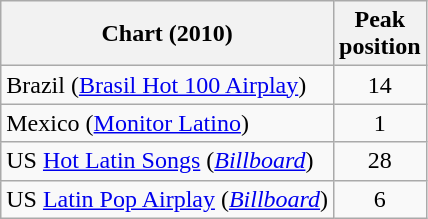<table class="wikitable sortable">
<tr>
<th align="left">Chart (2010)</th>
<th align="left">Peak<br>position</th>
</tr>
<tr>
<td>Brazil (<a href='#'>Brasil Hot 100 Airplay</a>)<br></td>
<td align="center">14</td>
</tr>
<tr>
<td align="left">Mexico (<a href='#'>Monitor Latino</a>) </td>
<td align="center">1</td>
</tr>
<tr>
<td>US <a href='#'>Hot Latin Songs</a> (<em><a href='#'>Billboard</a></em>) </td>
<td align="center">28</td>
</tr>
<tr>
<td>US <a href='#'>Latin Pop Airplay</a> (<em><a href='#'>Billboard</a></em>)</td>
<td align="center">6</td>
</tr>
</table>
